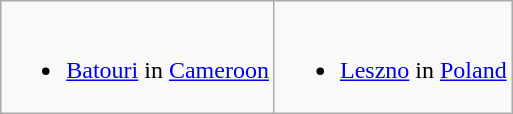<table class="wikitable">
<tr valign="top">
<td><br><ul><li> <a href='#'>Batouri</a> in <a href='#'>Cameroon</a></li></ul></td>
<td><br><ul><li> <a href='#'>Leszno</a> in <a href='#'>Poland</a></li></ul></td>
</tr>
</table>
